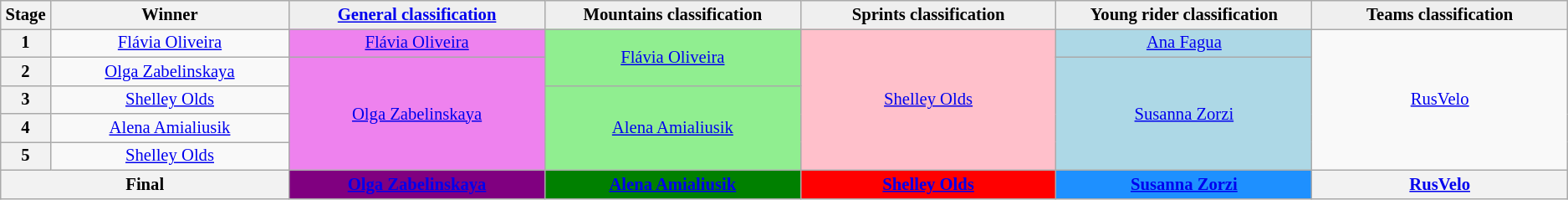<table class="wikitable" style="text-align: center; font-size:86%;">
<tr style="background-color: #efefef;">
<th width="1%">Stage</th>
<th width="14%">Winner</th>
<th style="background:#EFEFEF;" width="15%"><a href='#'>General classification</a><br></th>
<th style="background:#EFEFEF;" width="15%">Mountains classification<br></th>
<th style="background:#EFEFEF;" width="15%">Sprints classification<br></th>
<th style="background:#EFEFEF;" width="15%">Young rider classification<br></th>
<th style="background:#EFEFEF;" width="15%">Teams classification</th>
</tr>
<tr>
<th>1</th>
<td><a href='#'>Flávia Oliveira</a></td>
<td style="background:violet;"><a href='#'>Flávia Oliveira</a></td>
<td style="background:lightgreen;" rowspan=2><a href='#'>Flávia Oliveira</a></td>
<td style="background:pink;" rowspan=5><a href='#'>Shelley Olds</a></td>
<td style="background-color:lightblue;"><a href='#'>Ana Fagua</a></td>
<td rowspan=5><a href='#'>RusVelo</a></td>
</tr>
<tr>
<th>2</th>
<td><a href='#'>Olga Zabelinskaya</a></td>
<td style="background:violet;" rowspan=4><a href='#'>Olga Zabelinskaya</a></td>
<td style="background-color:lightblue;" rowspan=4><a href='#'>Susanna Zorzi</a></td>
</tr>
<tr>
<th>3</th>
<td><a href='#'>Shelley Olds</a></td>
<td style="background:lightgreen;" rowspan=3><a href='#'>Alena Amialiusik</a></td>
</tr>
<tr>
<th>4</th>
<td><a href='#'>Alena Amialiusik</a></td>
</tr>
<tr>
<th>5</th>
<td><a href='#'>Shelley Olds</a></td>
</tr>
<tr>
<th colspan=2><strong>Final</strong></th>
<th style="background:purple;"><a href='#'>Olga Zabelinskaya</a></th>
<th style="background:green;"><a href='#'>Alena Amialiusik</a></th>
<th style="background:red;"><a href='#'>Shelley Olds</a></th>
<th style="background:dodgerblue;"><a href='#'>Susanna Zorzi</a></th>
<th><a href='#'>RusVelo</a></th>
</tr>
</table>
